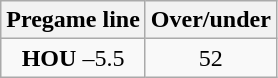<table class="wikitable">
<tr align="center">
<th style=>Pregame line</th>
<th style=>Over/under</th>
</tr>
<tr align="center">
<td><strong>HOU</strong> –5.5</td>
<td>52</td>
</tr>
</table>
